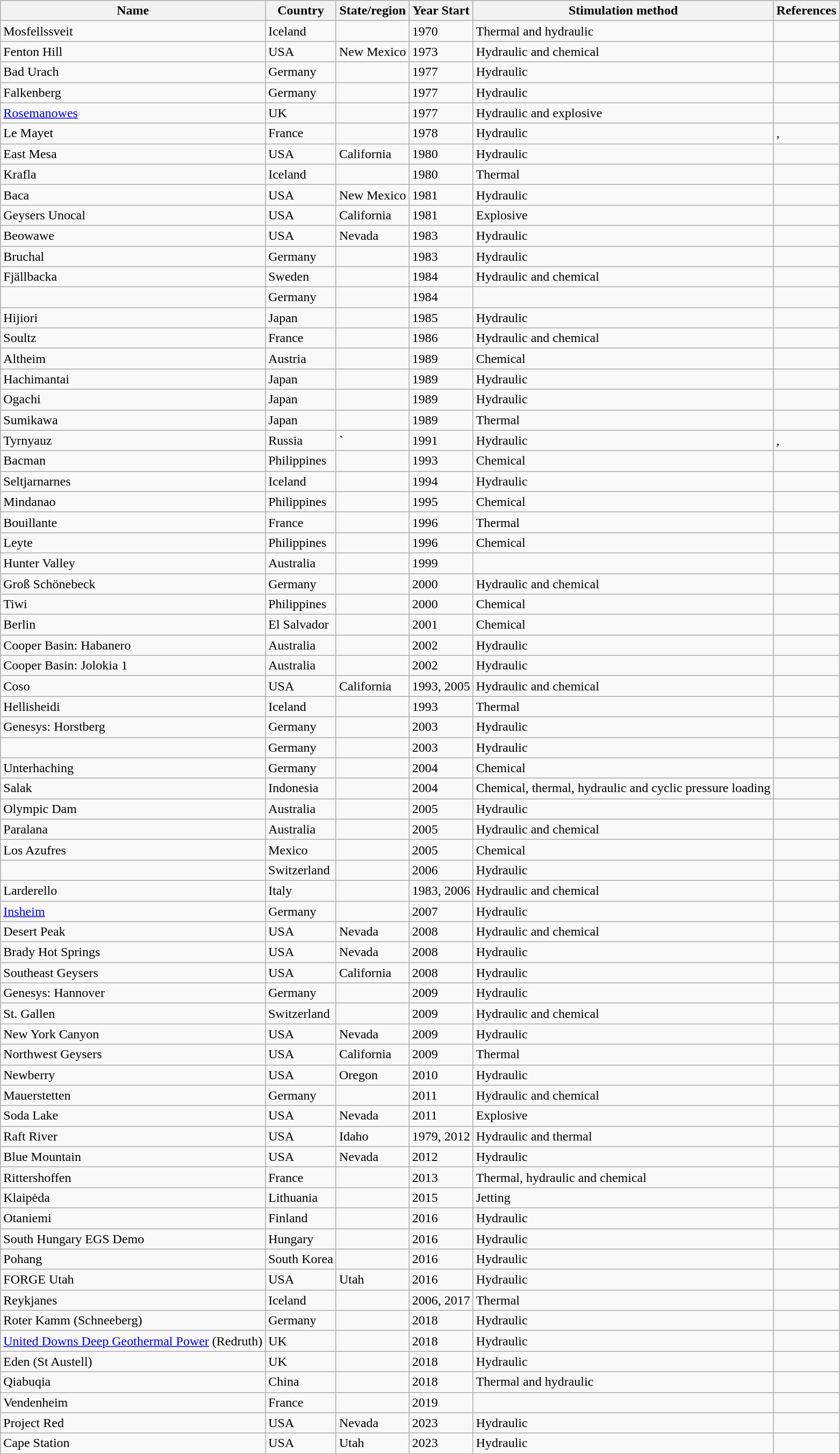<table class="wikitable sortable mw-collapsible">
<tr>
<th>Name</th>
<th>Country</th>
<th>State/region</th>
<th>Year Start</th>
<th>Stimulation method</th>
<th>References</th>
</tr>
<tr>
<td>Mosfellssveit</td>
<td>Iceland</td>
<td></td>
<td>1970</td>
<td>Thermal and hydraulic</td>
<td></td>
</tr>
<tr>
<td>Fenton Hill</td>
<td>USA</td>
<td>New Mexico</td>
<td>1973</td>
<td>Hydraulic and chemical</td>
<td></td>
</tr>
<tr>
<td>Bad Urach</td>
<td>Germany</td>
<td></td>
<td>1977</td>
<td>Hydraulic</td>
<td></td>
</tr>
<tr>
<td>Falkenberg</td>
<td>Germany</td>
<td></td>
<td>1977</td>
<td>Hydraulic</td>
<td></td>
</tr>
<tr>
<td><a href='#'>Rosemanowes</a></td>
<td>UK</td>
<td></td>
<td>1977</td>
<td>Hydraulic and explosive</td>
<td></td>
</tr>
<tr>
<td>Le Mayet</td>
<td>France</td>
<td></td>
<td>1978</td>
<td>Hydraulic</td>
<td>,</td>
</tr>
<tr>
<td>East Mesa</td>
<td>USA</td>
<td>California</td>
<td>1980</td>
<td>Hydraulic</td>
<td></td>
</tr>
<tr>
<td>Krafla</td>
<td>Iceland</td>
<td></td>
<td>1980</td>
<td>Thermal</td>
<td></td>
</tr>
<tr>
<td>Baca</td>
<td>USA</td>
<td>New Mexico</td>
<td>1981</td>
<td>Hydraulic</td>
<td></td>
</tr>
<tr>
<td>Geysers Unocal</td>
<td>USA</td>
<td>California</td>
<td>1981</td>
<td>Explosive</td>
<td></td>
</tr>
<tr>
<td>Beowawe</td>
<td>USA</td>
<td>Nevada</td>
<td>1983</td>
<td>Hydraulic</td>
<td></td>
</tr>
<tr>
<td>Bruchal</td>
<td>Germany</td>
<td></td>
<td>1983</td>
<td>Hydraulic</td>
<td></td>
</tr>
<tr>
<td>Fjällbacka</td>
<td>Sweden</td>
<td></td>
<td>1984</td>
<td>Hydraulic and chemical</td>
<td></td>
</tr>
<tr>
<td></td>
<td>Germany</td>
<td></td>
<td>1984</td>
<td></td>
<td></td>
</tr>
<tr>
<td>Hijiori</td>
<td>Japan</td>
<td></td>
<td>1985</td>
<td>Hydraulic</td>
<td></td>
</tr>
<tr>
<td>Soultz</td>
<td>France</td>
<td></td>
<td>1986</td>
<td>Hydraulic and chemical</td>
<td></td>
</tr>
<tr>
<td>Altheim</td>
<td>Austria</td>
<td></td>
<td>1989</td>
<td>Chemical</td>
<td></td>
</tr>
<tr>
<td>Hachimantai</td>
<td>Japan</td>
<td></td>
<td>1989</td>
<td>Hydraulic</td>
<td></td>
</tr>
<tr>
<td>Ogachi</td>
<td>Japan</td>
<td></td>
<td>1989</td>
<td>Hydraulic</td>
<td></td>
</tr>
<tr>
<td>Sumikawa</td>
<td>Japan</td>
<td></td>
<td>1989</td>
<td>Thermal</td>
<td></td>
</tr>
<tr>
<td>Tyrnyauz</td>
<td>Russia</td>
<td>`</td>
<td>1991</td>
<td>Hydraulic</td>
<td>,</td>
</tr>
<tr>
<td>Bacman</td>
<td>Philippines</td>
<td></td>
<td>1993</td>
<td>Chemical</td>
<td></td>
</tr>
<tr>
<td>Seltjarnarnes</td>
<td>Iceland</td>
<td></td>
<td>1994</td>
<td>Hydraulic</td>
<td></td>
</tr>
<tr>
<td>Mindanao</td>
<td>Philippines</td>
<td></td>
<td>1995</td>
<td>Chemical</td>
<td></td>
</tr>
<tr>
<td>Bouillante</td>
<td>France</td>
<td></td>
<td>1996</td>
<td>Thermal</td>
<td></td>
</tr>
<tr>
<td>Leyte</td>
<td>Philippines</td>
<td></td>
<td>1996</td>
<td>Chemical</td>
<td></td>
</tr>
<tr>
<td>Hunter Valley</td>
<td>Australia</td>
<td></td>
<td>1999</td>
<td></td>
<td></td>
</tr>
<tr>
<td>Groß Schönebeck</td>
<td>Germany</td>
<td></td>
<td>2000</td>
<td>Hydraulic and chemical</td>
<td></td>
</tr>
<tr>
<td>Tiwi</td>
<td>Philippines</td>
<td></td>
<td>2000</td>
<td>Chemical</td>
<td></td>
</tr>
<tr>
<td>Berlin</td>
<td>El Salvador</td>
<td></td>
<td>2001</td>
<td>Chemical</td>
<td></td>
</tr>
<tr>
<td>Cooper Basin: Habanero</td>
<td>Australia</td>
<td></td>
<td>2002</td>
<td>Hydraulic</td>
<td></td>
</tr>
<tr>
<td>Cooper Basin: Jolokia 1</td>
<td>Australia</td>
<td></td>
<td>2002</td>
<td>Hydraulic</td>
<td></td>
</tr>
<tr>
<td>Coso</td>
<td>USA</td>
<td>California</td>
<td>1993, 2005</td>
<td>Hydraulic and chemical</td>
<td></td>
</tr>
<tr>
<td>Hellisheidi</td>
<td>Iceland</td>
<td></td>
<td>1993</td>
<td>Thermal</td>
<td></td>
</tr>
<tr>
<td>Genesys: Horstberg</td>
<td>Germany</td>
<td></td>
<td>2003</td>
<td>Hydraulic</td>
<td></td>
</tr>
<tr>
<td></td>
<td>Germany</td>
<td></td>
<td>2003</td>
<td>Hydraulic</td>
<td></td>
</tr>
<tr>
<td>Unterhaching</td>
<td>Germany</td>
<td></td>
<td>2004</td>
<td>Chemical</td>
<td></td>
</tr>
<tr>
<td>Salak</td>
<td>Indonesia</td>
<td></td>
<td>2004</td>
<td>Chemical, thermal, hydraulic and cyclic pressure loading</td>
<td></td>
</tr>
<tr>
<td>Olympic Dam</td>
<td>Australia</td>
<td></td>
<td>2005</td>
<td>Hydraulic</td>
<td></td>
</tr>
<tr>
<td>Paralana</td>
<td>Australia</td>
<td></td>
<td>2005</td>
<td>Hydraulic and chemical</td>
<td></td>
</tr>
<tr>
<td>Los Azufres</td>
<td>Mexico</td>
<td></td>
<td>2005</td>
<td>Chemical</td>
<td></td>
</tr>
<tr>
<td></td>
<td>Switzerland</td>
<td></td>
<td>2006</td>
<td>Hydraulic</td>
<td></td>
</tr>
<tr>
<td>Larderello</td>
<td>Italy</td>
<td></td>
<td>1983, 2006</td>
<td>Hydraulic and chemical</td>
<td></td>
</tr>
<tr>
<td><a href='#'>Insheim</a></td>
<td>Germany</td>
<td></td>
<td>2007</td>
<td>Hydraulic</td>
<td></td>
</tr>
<tr>
<td>Desert Peak</td>
<td>USA</td>
<td>Nevada</td>
<td>2008</td>
<td>Hydraulic and chemical</td>
<td></td>
</tr>
<tr>
<td>Brady Hot Springs</td>
<td>USA</td>
<td>Nevada</td>
<td>2008</td>
<td>Hydraulic</td>
<td></td>
</tr>
<tr>
<td>Southeast Geysers</td>
<td>USA</td>
<td>California</td>
<td>2008</td>
<td>Hydraulic</td>
<td></td>
</tr>
<tr>
<td>Genesys: Hannover</td>
<td>Germany</td>
<td></td>
<td>2009</td>
<td>Hydraulic</td>
<td></td>
</tr>
<tr>
<td>St. Gallen</td>
<td>Switzerland</td>
<td></td>
<td>2009</td>
<td>Hydraulic and chemical</td>
<td></td>
</tr>
<tr>
<td>New York Canyon</td>
<td>USA</td>
<td>Nevada</td>
<td>2009</td>
<td>Hydraulic</td>
<td></td>
</tr>
<tr>
<td>Northwest Geysers</td>
<td>USA</td>
<td>California</td>
<td>2009</td>
<td>Thermal</td>
<td></td>
</tr>
<tr>
<td>Newberry</td>
<td>USA</td>
<td>Oregon</td>
<td>2010</td>
<td>Hydraulic</td>
<td></td>
</tr>
<tr>
<td>Mauerstetten</td>
<td>Germany</td>
<td></td>
<td>2011</td>
<td>Hydraulic and chemical</td>
<td></td>
</tr>
<tr>
<td>Soda Lake</td>
<td>USA</td>
<td>Nevada</td>
<td>2011</td>
<td>Explosive</td>
<td></td>
</tr>
<tr>
<td>Raft River</td>
<td>USA</td>
<td>Idaho</td>
<td>1979,  2012</td>
<td>Hydraulic and thermal</td>
<td></td>
</tr>
<tr>
<td>Blue Mountain</td>
<td>USA</td>
<td>Nevada</td>
<td>2012</td>
<td>Hydraulic</td>
<td></td>
</tr>
<tr>
<td>Rittershoffen</td>
<td>France</td>
<td></td>
<td>2013</td>
<td>Thermal, hydraulic and chemical</td>
<td></td>
</tr>
<tr>
<td>Klaipėda</td>
<td>Lithuania</td>
<td></td>
<td>2015</td>
<td>Jetting</td>
<td></td>
</tr>
<tr>
<td>Otaniemi</td>
<td>Finland</td>
<td></td>
<td>2016</td>
<td>Hydraulic</td>
<td></td>
</tr>
<tr>
<td>South Hungary EGS Demo</td>
<td>Hungary</td>
<td></td>
<td>2016</td>
<td>Hydraulic</td>
<td></td>
</tr>
<tr>
<td>Pohang</td>
<td>South Korea</td>
<td></td>
<td>2016</td>
<td>Hydraulic</td>
<td></td>
</tr>
<tr>
<td>FORGE Utah</td>
<td>USA</td>
<td>Utah</td>
<td>2016</td>
<td>Hydraulic</td>
<td></td>
</tr>
<tr>
<td>Reykjanes</td>
<td>Iceland</td>
<td></td>
<td>2006, 2017</td>
<td>Thermal</td>
<td></td>
</tr>
<tr>
<td>Roter Kamm (Schneeberg)</td>
<td>Germany</td>
<td></td>
<td>2018</td>
<td>Hydraulic</td>
<td></td>
</tr>
<tr>
<td><a href='#'>United Downs Deep Geothermal Power</a> (Redruth)</td>
<td>UK</td>
<td></td>
<td>2018</td>
<td>Hydraulic</td>
<td></td>
</tr>
<tr>
<td>Eden (St Austell)</td>
<td>UK</td>
<td></td>
<td>2018</td>
<td>Hydraulic</td>
<td></td>
</tr>
<tr>
<td>Qiabuqia</td>
<td>China</td>
<td></td>
<td>2018</td>
<td>Thermal and hydraulic</td>
<td></td>
</tr>
<tr>
<td>Vendenheim</td>
<td>France</td>
<td></td>
<td>2019</td>
<td></td>
<td></td>
</tr>
<tr>
<td>Project Red</td>
<td>USA</td>
<td>Nevada</td>
<td>2023</td>
<td>Hydraulic</td>
<td></td>
</tr>
<tr>
<td>Cape Station</td>
<td>USA</td>
<td>Utah</td>
<td>2023</td>
<td>Hydraulic</td>
<td></td>
</tr>
</table>
